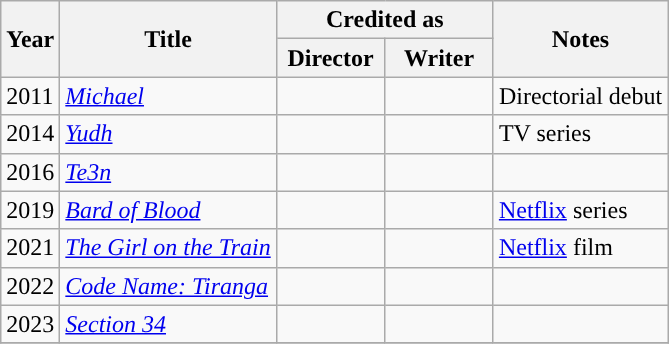<table class="wikitable">
<tr>
<th rowspan="2">Year</th>
<th rowspan="2">Title</th>
<th colspan="2">Credited as</th>
<th rowspan="2'">Notes</th>
</tr>
<tr>
<th width=65>Director</th>
<th width=65>Writer</th>
</tr>
<tr>
<td>2011</td>
<td><em><a href='#'>Michael</a></em></td>
<td></td>
<td></td>
<td>Directorial debut</td>
</tr>
<tr>
<td>2014</td>
<td><em><a href='#'>Yudh</a></em></td>
<td></td>
<td></td>
<td>TV series</td>
</tr>
<tr>
<td>2016</td>
<td><em><a href='#'>Te3n</a></em></td>
<td></td>
<td></td>
<td></td>
</tr>
<tr>
<td>2019</td>
<td><em><a href='#'>Bard of Blood</a></em></td>
<td></td>
<td></td>
<td><a href='#'>Netflix</a> series</td>
</tr>
<tr>
<td>2021</td>
<td><em><a href='#'>The Girl on the Train</a></em></td>
<td></td>
<td></td>
<td><a href='#'>Netflix</a> film</td>
</tr>
<tr>
<td>2022</td>
<td><em><a href='#'>Code Name: Tiranga</a></em></td>
<td></td>
<td></td>
<td></td>
</tr>
<tr>
<td>2023</td>
<td><em><a href='#'>Section 34</a></em></td>
<td></td>
<td></td>
<td></td>
</tr>
<tr>
</tr>
</table>
